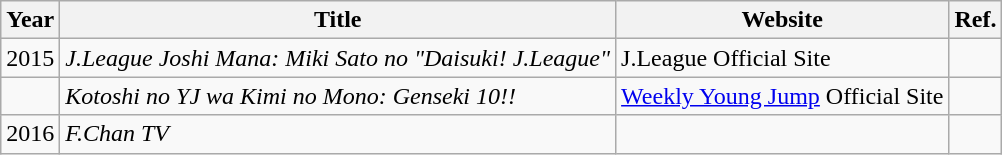<table class="wikitable">
<tr>
<th>Year</th>
<th>Title</th>
<th>Website</th>
<th>Ref.</th>
</tr>
<tr>
<td>2015</td>
<td><em>J.League Joshi Mana: Miki Sato no "Daisuki! J.League"</em></td>
<td>J.League Official Site</td>
<td></td>
</tr>
<tr>
<td></td>
<td><em>Kotoshi no YJ wa Kimi no Mono: Genseki 10!!</em></td>
<td><a href='#'>Weekly Young Jump</a> Official Site</td>
<td></td>
</tr>
<tr>
<td>2016</td>
<td><em>F.Chan TV</em></td>
<td></td>
<td></td>
</tr>
</table>
